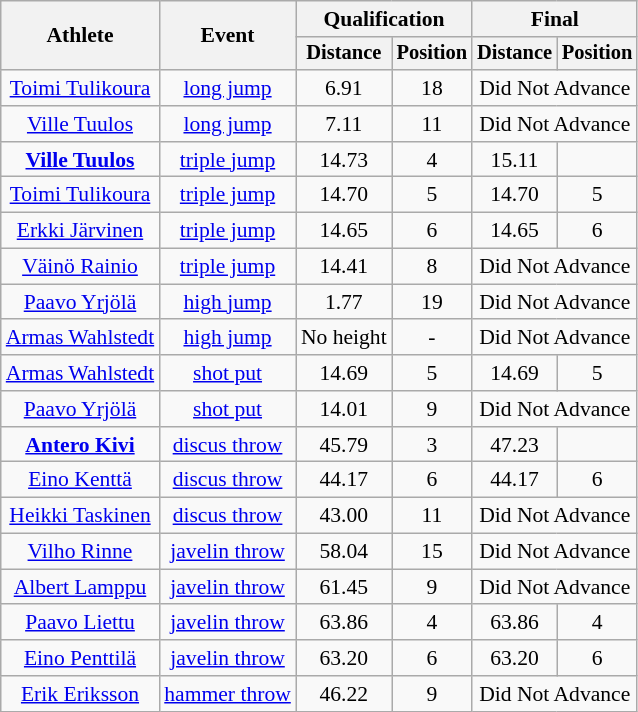<table class=wikitable style="font-size:90%">
<tr>
<th rowspan=2>Athlete</th>
<th rowspan=2>Event</th>
<th colspan=2>Qualification</th>
<th colspan=2>Final</th>
</tr>
<tr style="font-size:95%">
<th>Distance</th>
<th>Position</th>
<th>Distance</th>
<th>Position</th>
</tr>
<tr align=center>
<td><a href='#'>Toimi Tulikoura</a></td>
<td><a href='#'>long jump</a></td>
<td>6.91</td>
<td>18</td>
<td colspan=2>Did Not Advance</td>
</tr>
<tr align=center>
<td><a href='#'>Ville Tuulos</a></td>
<td><a href='#'>long jump</a></td>
<td>7.11</td>
<td>11</td>
<td colspan=2>Did Not Advance</td>
</tr>
<tr align=center>
<td><strong><a href='#'>Ville Tuulos</a></strong></td>
<td><a href='#'>triple jump</a></td>
<td>14.73</td>
<td>4</td>
<td>15.11</td>
<td></td>
</tr>
<tr align=center>
<td><a href='#'>Toimi Tulikoura</a></td>
<td><a href='#'>triple jump</a></td>
<td>14.70</td>
<td>5</td>
<td>14.70</td>
<td>5</td>
</tr>
<tr align=center>
<td><a href='#'>Erkki Järvinen</a></td>
<td><a href='#'>triple jump</a></td>
<td>14.65</td>
<td>6</td>
<td>14.65</td>
<td>6</td>
</tr>
<tr align=center>
<td><a href='#'>Väinö Rainio</a></td>
<td><a href='#'>triple jump</a></td>
<td>14.41</td>
<td>8</td>
<td colspan=2>Did Not Advance</td>
</tr>
<tr align=center>
<td><a href='#'>Paavo Yrjölä</a></td>
<td><a href='#'>high jump</a></td>
<td>1.77</td>
<td>19</td>
<td colspan=2>Did Not Advance</td>
</tr>
<tr align=center>
<td><a href='#'>Armas Wahlstedt</a></td>
<td><a href='#'>high jump</a></td>
<td>No height</td>
<td>-</td>
<td colspan=2>Did Not Advance</td>
</tr>
<tr align=center>
<td><a href='#'>Armas Wahlstedt</a></td>
<td><a href='#'>shot put</a></td>
<td>14.69</td>
<td>5</td>
<td>14.69</td>
<td>5</td>
</tr>
<tr align=center>
<td><a href='#'>Paavo Yrjölä</a></td>
<td><a href='#'>shot put</a></td>
<td>14.01</td>
<td>9</td>
<td colspan=2>Did Not Advance</td>
</tr>
<tr align=center>
<td><strong><a href='#'>Antero Kivi</a></strong></td>
<td><a href='#'>discus throw</a></td>
<td>45.79</td>
<td>3</td>
<td>47.23</td>
<td></td>
</tr>
<tr align=center>
<td><a href='#'>Eino Kenttä</a></td>
<td><a href='#'>discus throw</a></td>
<td>44.17</td>
<td>6</td>
<td>44.17</td>
<td>6</td>
</tr>
<tr align=center>
<td><a href='#'>Heikki Taskinen</a></td>
<td><a href='#'>discus throw</a></td>
<td>43.00</td>
<td>11</td>
<td colspan=2>Did Not Advance</td>
</tr>
<tr align=center>
<td><a href='#'>Vilho Rinne</a></td>
<td><a href='#'>javelin throw</a></td>
<td>58.04</td>
<td>15</td>
<td colspan=2>Did Not Advance</td>
</tr>
<tr align=center>
<td><a href='#'>Albert Lamppu</a></td>
<td><a href='#'>javelin throw</a></td>
<td>61.45</td>
<td>9</td>
<td colspan=2>Did Not Advance</td>
</tr>
<tr align=center>
<td><a href='#'>Paavo Liettu</a></td>
<td><a href='#'>javelin throw</a></td>
<td>63.86</td>
<td>4</td>
<td>63.86</td>
<td>4</td>
</tr>
<tr align=center>
<td><a href='#'>Eino Penttilä</a></td>
<td><a href='#'>javelin throw</a></td>
<td>63.20</td>
<td>6</td>
<td>63.20</td>
<td>6</td>
</tr>
<tr align=center>
<td><a href='#'>Erik Eriksson</a></td>
<td><a href='#'>hammer throw</a></td>
<td>46.22</td>
<td>9</td>
<td colspan=2>Did Not Advance</td>
</tr>
</table>
